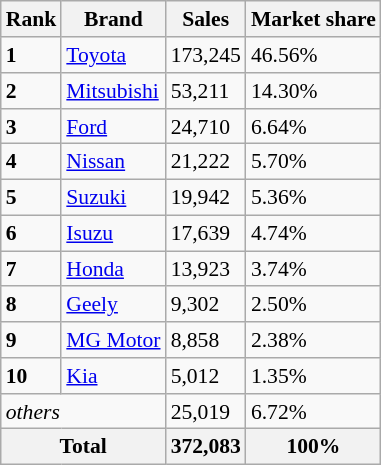<table class="wikitable" align="left" style="text-align: left; font-size:90%;">
<tr>
<th>Rank</th>
<th>Brand</th>
<th>Sales</th>
<th>Market share</th>
</tr>
<tr>
<td><strong>1</strong></td>
<td><a href='#'>Toyota</a></td>
<td>173,245</td>
<td>46.56%</td>
</tr>
<tr>
<td><strong>2</strong></td>
<td><a href='#'>Mitsubishi</a></td>
<td>53,211</td>
<td>14.30%</td>
</tr>
<tr>
<td><strong>3</strong></td>
<td><a href='#'>Ford</a></td>
<td>24,710</td>
<td>6.64%</td>
</tr>
<tr>
<td><strong>4</strong></td>
<td><a href='#'>Nissan</a></td>
<td>21,222</td>
<td>5.70%</td>
</tr>
<tr>
<td><strong>5</strong></td>
<td><a href='#'>Suzuki</a></td>
<td>19,942</td>
<td>5.36%</td>
</tr>
<tr>
<td><strong>6</strong></td>
<td><a href='#'>Isuzu</a></td>
<td>17,639</td>
<td>4.74%</td>
</tr>
<tr>
<td><strong>7</strong></td>
<td><a href='#'>Honda</a></td>
<td>13,923</td>
<td>3.74%</td>
</tr>
<tr>
<td><strong>8</strong></td>
<td><a href='#'>Geely</a></td>
<td>9,302</td>
<td>2.50%</td>
</tr>
<tr>
<td><strong>9</strong></td>
<td><a href='#'>MG Motor</a></td>
<td>8,858</td>
<td>2.38%</td>
</tr>
<tr>
<td><strong>10</strong></td>
<td><a href='#'>Kia</a></td>
<td>5,012</td>
<td>1.35%</td>
</tr>
<tr>
<td colspan="2"><em>others</em></td>
<td>25,019</td>
<td>6.72%</td>
</tr>
<tr>
<th colspan="2">Total</th>
<th>372,083</th>
<th>100%</th>
</tr>
</table>
